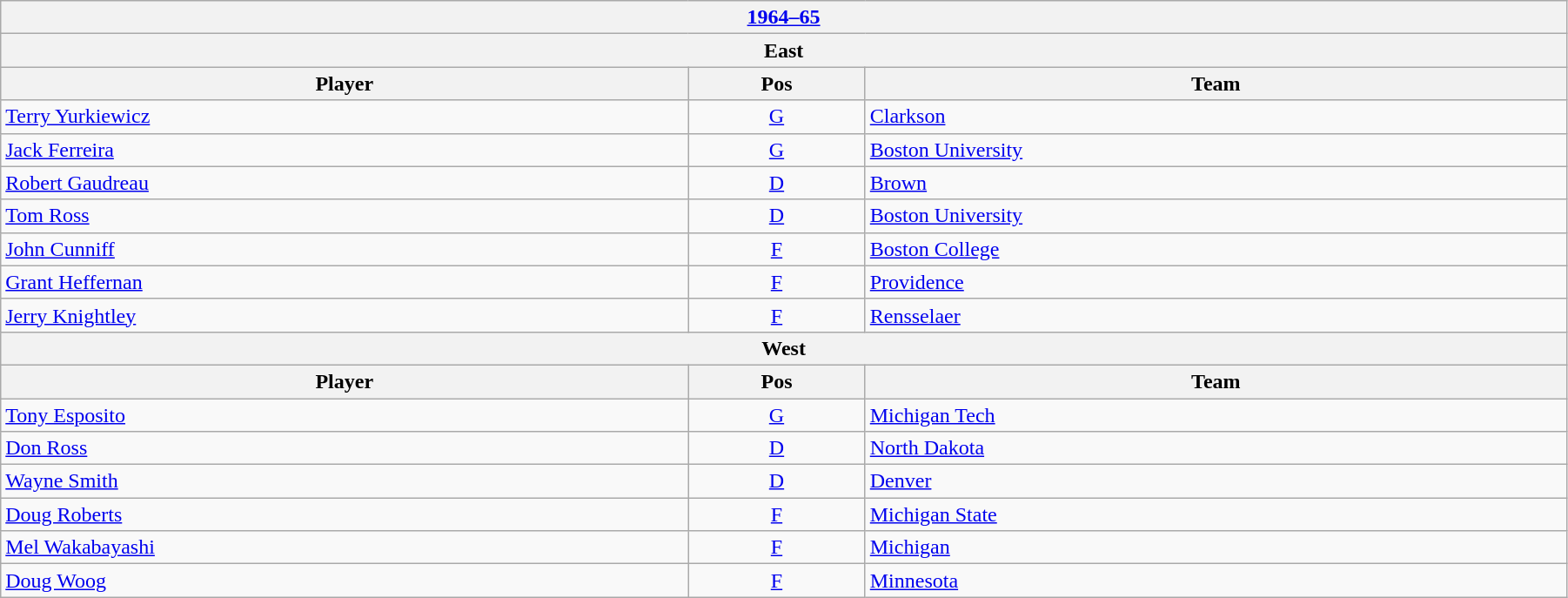<table class="wikitable" width=95%>
<tr>
<th colspan=3><a href='#'>1964–65</a></th>
</tr>
<tr>
<th colspan=3><strong>East</strong></th>
</tr>
<tr>
<th>Player</th>
<th>Pos</th>
<th>Team</th>
</tr>
<tr>
<td><a href='#'>Terry Yurkiewicz</a></td>
<td style="text-align:center;"><a href='#'>G</a></td>
<td><a href='#'>Clarkson</a></td>
</tr>
<tr>
<td><a href='#'>Jack Ferreira</a></td>
<td style="text-align:center;"><a href='#'>G</a></td>
<td><a href='#'>Boston University</a></td>
</tr>
<tr>
<td><a href='#'>Robert Gaudreau</a></td>
<td style="text-align:center;"><a href='#'>D</a></td>
<td><a href='#'>Brown</a></td>
</tr>
<tr>
<td><a href='#'>Tom Ross</a></td>
<td style="text-align:center;"><a href='#'>D</a></td>
<td><a href='#'>Boston University</a></td>
</tr>
<tr>
<td><a href='#'>John Cunniff</a></td>
<td style="text-align:center;"><a href='#'>F</a></td>
<td><a href='#'>Boston College</a></td>
</tr>
<tr>
<td><a href='#'>Grant Heffernan</a></td>
<td style="text-align:center;"><a href='#'>F</a></td>
<td><a href='#'>Providence</a></td>
</tr>
<tr>
<td><a href='#'>Jerry Knightley</a></td>
<td style="text-align:center;"><a href='#'>F</a></td>
<td><a href='#'>Rensselaer</a></td>
</tr>
<tr>
<th colspan=3><strong>West</strong></th>
</tr>
<tr>
<th>Player</th>
<th>Pos</th>
<th>Team</th>
</tr>
<tr>
<td><a href='#'>Tony Esposito</a></td>
<td style="text-align:center;"><a href='#'>G</a></td>
<td><a href='#'>Michigan Tech</a></td>
</tr>
<tr>
<td><a href='#'>Don Ross</a></td>
<td style="text-align:center;"><a href='#'>D</a></td>
<td><a href='#'>North Dakota</a></td>
</tr>
<tr>
<td><a href='#'>Wayne Smith</a></td>
<td style="text-align:center;"><a href='#'>D</a></td>
<td><a href='#'>Denver</a></td>
</tr>
<tr>
<td><a href='#'>Doug Roberts</a></td>
<td style="text-align:center;"><a href='#'>F</a></td>
<td><a href='#'>Michigan State</a></td>
</tr>
<tr>
<td><a href='#'>Mel Wakabayashi</a></td>
<td style="text-align:center;"><a href='#'>F</a></td>
<td><a href='#'>Michigan</a></td>
</tr>
<tr>
<td><a href='#'>Doug Woog</a></td>
<td style="text-align:center;"><a href='#'>F</a></td>
<td><a href='#'>Minnesota</a></td>
</tr>
</table>
